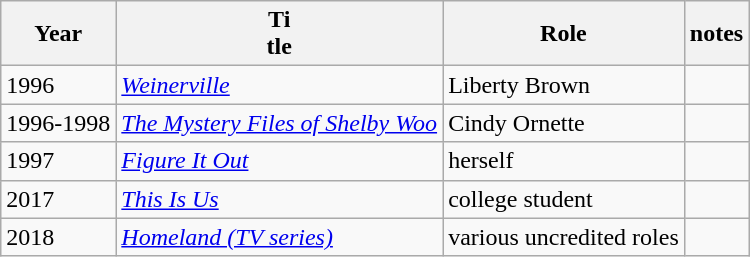<table class="wikitable">
<tr>
<th>Year</th>
<th>Ti<br>tle</th>
<th>Role</th>
<th>notes</th>
</tr>
<tr>
<td>1996</td>
<td><em><a href='#'>Weinerville</a></em></td>
<td>Liberty Brown</td>
<td></td>
</tr>
<tr>
<td>1996-1998</td>
<td><em><a href='#'>The Mystery Files of Shelby Woo</a></em></td>
<td>Cindy Ornette</td>
<td></td>
</tr>
<tr>
<td>1997</td>
<td><em><a href='#'>Figure It Out</a></em></td>
<td>herself</td>
<td></td>
</tr>
<tr>
<td>2017</td>
<td><em><a href='#'>This Is Us</a></em></td>
<td>college student</td>
<td></td>
</tr>
<tr>
<td>2018</td>
<td><em><a href='#'>Homeland (TV series)</a></em></td>
<td>various uncredited roles</td>
<td></td>
</tr>
</table>
